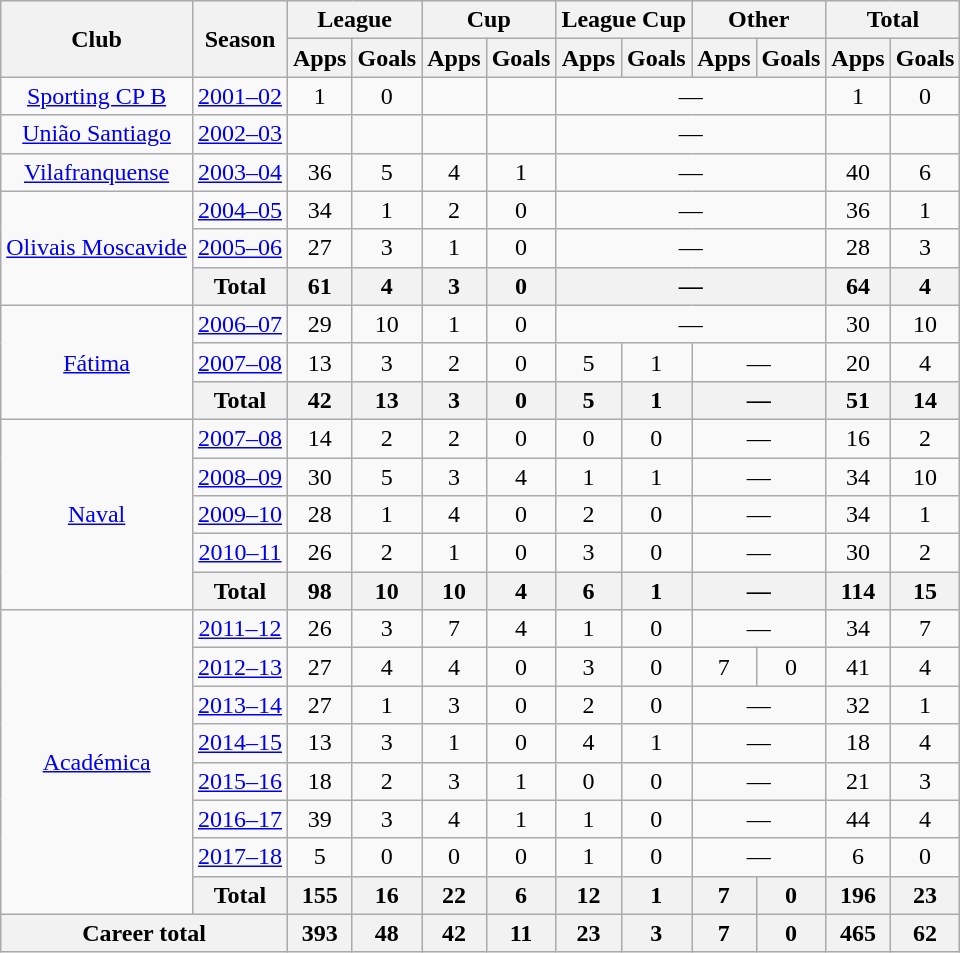<table class="wikitable" style="text-align: center;">
<tr>
<th rowspan="2">Club</th>
<th rowspan="2">Season</th>
<th colspan="2">League</th>
<th colspan="2">Cup</th>
<th colspan="2">League Cup</th>
<th colspan="2">Other</th>
<th colspan="2">Total</th>
</tr>
<tr>
<th>Apps</th>
<th>Goals</th>
<th>Apps</th>
<th>Goals</th>
<th>Apps</th>
<th>Goals</th>
<th>Apps</th>
<th>Goals</th>
<th>Apps</th>
<th>Goals</th>
</tr>
<tr>
<td rowspan="1"><a href='#'>Sporting CP B</a></td>
<td><a href='#'>2001–02</a></td>
<td>1</td>
<td>0</td>
<td></td>
<td></td>
<td colspan="4">—</td>
<td>1</td>
<td>0</td>
</tr>
<tr>
<td rowspan="1"><a href='#'>União Santiago</a></td>
<td><a href='#'>2002–03</a></td>
<td></td>
<td></td>
<td></td>
<td></td>
<td colspan="4">—</td>
<td></td>
<td></td>
</tr>
<tr>
<td rowspan="1"><a href='#'>Vilafranquense</a></td>
<td><a href='#'>2003–04</a></td>
<td>36</td>
<td>5</td>
<td>4</td>
<td>1</td>
<td colspan="4">—</td>
<td>40</td>
<td>6</td>
</tr>
<tr>
<td rowspan="3"><a href='#'>Olivais Moscavide</a></td>
<td><a href='#'>2004–05</a></td>
<td>34</td>
<td>1</td>
<td>2</td>
<td>0</td>
<td colspan="4">—</td>
<td>36</td>
<td>1</td>
</tr>
<tr>
<td><a href='#'>2005–06</a></td>
<td>27</td>
<td>3</td>
<td>1</td>
<td>0</td>
<td colspan="4">—</td>
<td>28</td>
<td>3</td>
</tr>
<tr>
<th>Total</th>
<th>61</th>
<th>4</th>
<th>3</th>
<th>0</th>
<th colspan="4">—</th>
<th>64</th>
<th>4</th>
</tr>
<tr>
<td rowspan="3"><a href='#'>Fátima</a></td>
<td><a href='#'>2006–07</a></td>
<td>29</td>
<td>10</td>
<td>1</td>
<td>0</td>
<td colspan="4">—</td>
<td>30</td>
<td>10</td>
</tr>
<tr>
<td><a href='#'>2007–08</a></td>
<td>13</td>
<td>3</td>
<td>2</td>
<td>0</td>
<td>5</td>
<td>1</td>
<td colspan="2">—</td>
<td>20</td>
<td>4</td>
</tr>
<tr>
<th>Total</th>
<th>42</th>
<th>13</th>
<th>3</th>
<th>0</th>
<th>5</th>
<th>1</th>
<th colspan="2">—</th>
<th>51</th>
<th>14</th>
</tr>
<tr>
<td rowspan="5"><a href='#'>Naval</a></td>
<td><a href='#'>2007–08</a></td>
<td>14</td>
<td>2</td>
<td>2</td>
<td>0</td>
<td>0</td>
<td>0</td>
<td colspan="2">—</td>
<td>16</td>
<td>2</td>
</tr>
<tr>
<td><a href='#'>2008–09</a></td>
<td>30</td>
<td>5</td>
<td>3</td>
<td>4</td>
<td>1</td>
<td>1</td>
<td colspan="2">—</td>
<td>34</td>
<td>10</td>
</tr>
<tr>
<td><a href='#'>2009–10</a></td>
<td>28</td>
<td>1</td>
<td>4</td>
<td>0</td>
<td>2</td>
<td>0</td>
<td colspan="2">—</td>
<td>34</td>
<td>1</td>
</tr>
<tr>
<td><a href='#'>2010–11</a></td>
<td>26</td>
<td>2</td>
<td>1</td>
<td>0</td>
<td>3</td>
<td>0</td>
<td colspan="2">—</td>
<td>30</td>
<td>2</td>
</tr>
<tr>
<th>Total</th>
<th>98</th>
<th>10</th>
<th>10</th>
<th>4</th>
<th>6</th>
<th>1</th>
<th colspan="2">—</th>
<th>114</th>
<th>15</th>
</tr>
<tr>
<td rowspan="8"><a href='#'>Académica</a></td>
<td><a href='#'>2011–12</a></td>
<td>26</td>
<td>3</td>
<td>7</td>
<td>4</td>
<td>1</td>
<td>0</td>
<td colspan="2">—</td>
<td>34</td>
<td>7</td>
</tr>
<tr>
<td><a href='#'>2012–13</a></td>
<td>27</td>
<td>4</td>
<td>4</td>
<td>0</td>
<td>3</td>
<td>0</td>
<td>7</td>
<td>0</td>
<td>41</td>
<td>4</td>
</tr>
<tr>
<td><a href='#'>2013–14</a></td>
<td>27</td>
<td>1</td>
<td>3</td>
<td>0</td>
<td>2</td>
<td>0</td>
<td colspan="2">—</td>
<td>32</td>
<td>1</td>
</tr>
<tr>
<td><a href='#'>2014–15</a></td>
<td>13</td>
<td>3</td>
<td>1</td>
<td>0</td>
<td>4</td>
<td>1</td>
<td colspan="2">—</td>
<td>18</td>
<td>4</td>
</tr>
<tr>
<td><a href='#'>2015–16</a></td>
<td>18</td>
<td>2</td>
<td>3</td>
<td>1</td>
<td>0</td>
<td>0</td>
<td colspan="2">—</td>
<td>21</td>
<td>3</td>
</tr>
<tr>
<td><a href='#'>2016–17</a></td>
<td>39</td>
<td>3</td>
<td>4</td>
<td>1</td>
<td>1</td>
<td>0</td>
<td colspan="2">—</td>
<td>44</td>
<td>4</td>
</tr>
<tr>
<td><a href='#'>2017–18</a></td>
<td>5</td>
<td>0</td>
<td>0</td>
<td>0</td>
<td>1</td>
<td>0</td>
<td colspan="2">—</td>
<td>6</td>
<td>0</td>
</tr>
<tr>
<th>Total</th>
<th>155</th>
<th>16</th>
<th>22</th>
<th>6</th>
<th>12</th>
<th>1</th>
<th>7</th>
<th>0</th>
<th>196</th>
<th>23</th>
</tr>
<tr>
<th colspan="2">Career total</th>
<th>393</th>
<th>48</th>
<th>42</th>
<th>11</th>
<th>23</th>
<th>3</th>
<th>7</th>
<th>0</th>
<th>465</th>
<th>62</th>
</tr>
</table>
